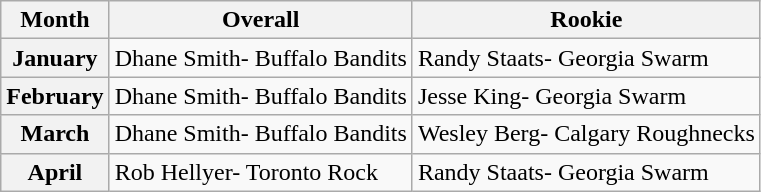<table class="wikitable">
<tr>
<th>Month</th>
<th>Overall</th>
<th>Rookie</th>
</tr>
<tr>
<th>January</th>
<td>Dhane Smith- Buffalo Bandits</td>
<td>Randy Staats- Georgia Swarm</td>
</tr>
<tr>
<th>February</th>
<td>Dhane Smith- Buffalo Bandits</td>
<td>Jesse King- Georgia Swarm</td>
</tr>
<tr>
<th>March</th>
<td>Dhane Smith- Buffalo Bandits</td>
<td>Wesley Berg- Calgary Roughnecks</td>
</tr>
<tr>
<th>April</th>
<td>Rob Hellyer- Toronto Rock</td>
<td>Randy Staats- Georgia Swarm</td>
</tr>
</table>
